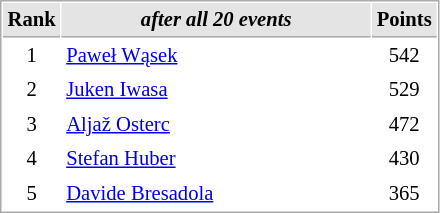<table cellspacing="1" cellpadding="3" style="border:1px solid #AAAAAA;font-size:86%">
<tr bgcolor="#E4E4E4">
<th style="border-bottom:1px solid #AAAAAA" width=10>Rank</th>
<th style="border-bottom:1px solid #AAAAAA" width=200><em>after all 20 events</em></th>
<th style="border-bottom:1px solid #AAAAAA" width=20>Points</th>
</tr>
<tr>
<td align=center>1</td>
<td> <a href='#'>Paweł Wąsek</a></td>
<td align=center>542</td>
</tr>
<tr>
<td align=center>2</td>
<td> <a href='#'>Juken Iwasa</a></td>
<td align=center>529</td>
</tr>
<tr>
<td align=center>3</td>
<td> <a href='#'>Aljaž Osterc</a></td>
<td align=center>472</td>
</tr>
<tr>
<td align=center>4</td>
<td> <a href='#'>Stefan Huber</a></td>
<td align=center>430</td>
</tr>
<tr>
<td align=center>5</td>
<td> <a href='#'>Davide Bresadola</a></td>
<td align=center>365</td>
</tr>
</table>
